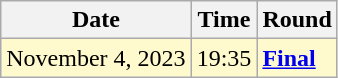<table class="wikitable">
<tr>
<th>Date</th>
<th>Time</th>
<th>Round</th>
</tr>
<tr style=background:lemonchiffon>
<td>November 4, 2023</td>
<td>19:35</td>
<td><strong><a href='#'>Final</a></strong></td>
</tr>
</table>
